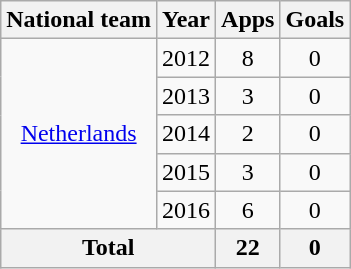<table class="wikitable" style="text-align:center">
<tr>
<th>National team</th>
<th>Year</th>
<th>Apps</th>
<th>Goals</th>
</tr>
<tr>
<td rowspan="5"><a href='#'>Netherlands</a></td>
<td>2012</td>
<td>8</td>
<td>0</td>
</tr>
<tr>
<td>2013</td>
<td>3</td>
<td>0</td>
</tr>
<tr>
<td>2014</td>
<td>2</td>
<td>0</td>
</tr>
<tr>
<td>2015</td>
<td>3</td>
<td>0</td>
</tr>
<tr>
<td>2016</td>
<td>6</td>
<td>0</td>
</tr>
<tr>
<th colspan="2">Total</th>
<th>22</th>
<th>0</th>
</tr>
</table>
